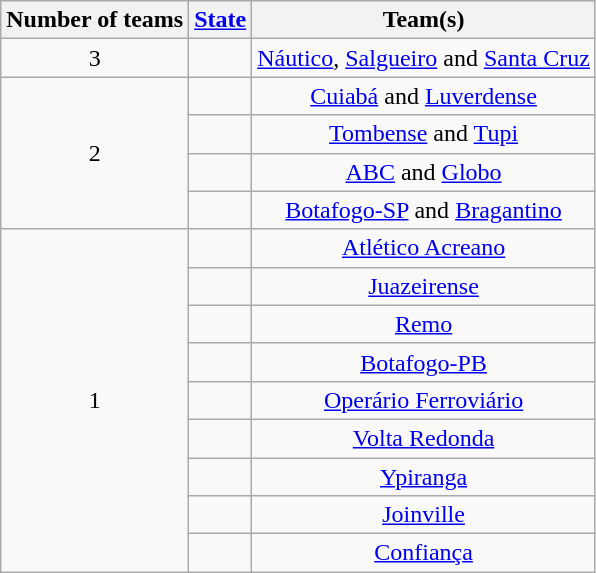<table class="wikitable" style="text-align:center">
<tr>
<th>Number of teams</th>
<th><a href='#'>State</a></th>
<th>Team(s)</th>
</tr>
<tr>
<td rowspan=1>3</td>
<td align="left"></td>
<td><a href='#'>Náutico</a>, <a href='#'>Salgueiro</a> and <a href='#'>Santa Cruz</a></td>
</tr>
<tr>
<td rowspan=4>2</td>
<td align="left"></td>
<td><a href='#'>Cuiabá</a> and <a href='#'>Luverdense</a></td>
</tr>
<tr>
<td align="left"></td>
<td><a href='#'>Tombense</a> and <a href='#'>Tupi</a></td>
</tr>
<tr>
<td align="left"></td>
<td><a href='#'>ABC</a> and <a href='#'>Globo</a></td>
</tr>
<tr>
<td align="left"></td>
<td><a href='#'>Botafogo-SP</a> and <a href='#'>Bragantino</a></td>
</tr>
<tr>
<td rowspan=9>1</td>
<td align="left"></td>
<td><a href='#'>Atlético Acreano</a></td>
</tr>
<tr>
<td align="left"></td>
<td><a href='#'>Juazeirense</a></td>
</tr>
<tr>
<td align="left"></td>
<td><a href='#'>Remo</a></td>
</tr>
<tr>
<td align="left"></td>
<td><a href='#'>Botafogo-PB</a></td>
</tr>
<tr>
<td align="left"></td>
<td><a href='#'>Operário Ferroviário</a></td>
</tr>
<tr>
<td align="left"></td>
<td><a href='#'>Volta Redonda</a></td>
</tr>
<tr>
<td align="left"></td>
<td><a href='#'>Ypiranga</a></td>
</tr>
<tr>
<td align="left"></td>
<td><a href='#'>Joinville</a></td>
</tr>
<tr>
<td align="left"></td>
<td><a href='#'>Confiança</a></td>
</tr>
</table>
